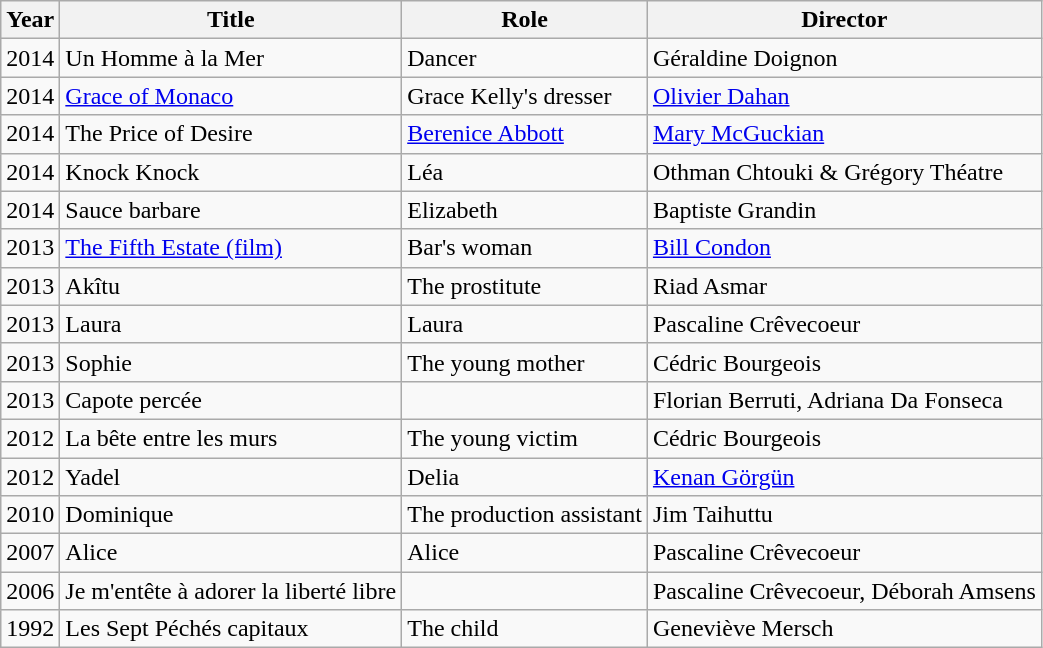<table class="wikitable">
<tr>
<th>Year</th>
<th>Title</th>
<th>Role</th>
<th>Director</th>
</tr>
<tr>
<td>2014</td>
<td>Un Homme à la Mer</td>
<td>Dancer</td>
<td>Géraldine Doignon</td>
</tr>
<tr>
<td>2014</td>
<td><a href='#'>Grace of Monaco</a></td>
<td>Grace Kelly's dresser</td>
<td><a href='#'>Olivier Dahan</a></td>
</tr>
<tr>
<td>2014</td>
<td>The Price of Desire</td>
<td><a href='#'>Berenice Abbott</a></td>
<td><a href='#'>Mary McGuckian</a></td>
</tr>
<tr>
<td>2014</td>
<td>Knock Knock</td>
<td>Léa</td>
<td>Othman Chtouki & Grégory Théatre</td>
</tr>
<tr>
<td>2014</td>
<td>Sauce barbare</td>
<td>Elizabeth</td>
<td>Baptiste Grandin</td>
</tr>
<tr>
<td>2013</td>
<td><a href='#'>The Fifth Estate (film)</a></td>
<td>Bar's woman</td>
<td><a href='#'>Bill Condon</a></td>
</tr>
<tr>
<td>2013</td>
<td>Akîtu</td>
<td>The prostitute</td>
<td>Riad Asmar</td>
</tr>
<tr>
<td>2013</td>
<td>Laura</td>
<td>Laura</td>
<td>Pascaline Crêvecoeur</td>
</tr>
<tr>
<td>2013</td>
<td>Sophie</td>
<td>The young mother</td>
<td>Cédric Bourgeois</td>
</tr>
<tr>
<td>2013</td>
<td>Capote percée</td>
<td></td>
<td>Florian Berruti, Adriana Da Fonseca</td>
</tr>
<tr>
<td>2012</td>
<td>La bête entre les murs</td>
<td>The young victim</td>
<td>Cédric Bourgeois</td>
</tr>
<tr>
<td>2012</td>
<td>Yadel</td>
<td>Delia</td>
<td><a href='#'>Kenan Görgün</a></td>
</tr>
<tr>
<td>2010</td>
<td>Dominique</td>
<td>The production assistant</td>
<td>Jim Taihuttu</td>
</tr>
<tr>
<td>2007</td>
<td>Alice</td>
<td>Alice</td>
<td>Pascaline Crêvecoeur</td>
</tr>
<tr>
<td>2006</td>
<td>Je m'entête à adorer la liberté libre</td>
<td></td>
<td>Pascaline Crêvecoeur, Déborah Amsens</td>
</tr>
<tr>
<td>1992</td>
<td>Les Sept Péchés capitaux</td>
<td>The child</td>
<td>Geneviève Mersch</td>
</tr>
</table>
